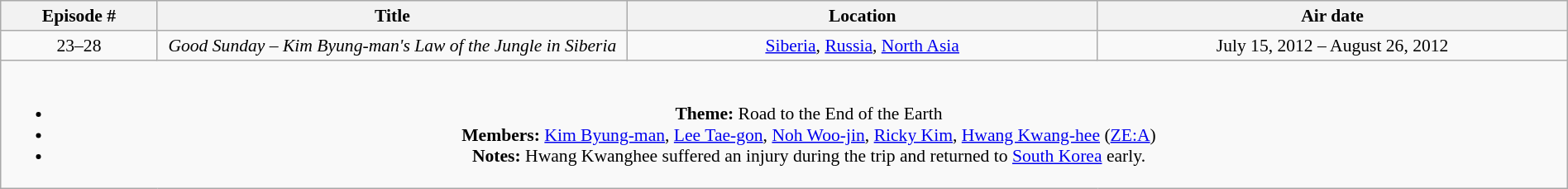<table class="wikitable" style="text-align:center; font-size:90%; width:100%;">
<tr>
<th width="10%">Episode #</th>
<th width="30%">Title</th>
<th width="30%">Location</th>
<th width="30%">Air date</th>
</tr>
<tr>
<td>23–28</td>
<td><em>Good Sunday – Kim Byung-man's Law of the Jungle in Siberia</em></td>
<td><a href='#'>Siberia</a>, <a href='#'>Russia</a>, <a href='#'>North Asia</a></td>
<td>July 15, 2012 – August 26, 2012</td>
</tr>
<tr>
<td colspan="4"><br><ul><li><strong>Theme:</strong> Road to the End of the Earth</li><li><strong>Members:</strong> <a href='#'>Kim Byung-man</a>, <a href='#'>Lee Tae-gon</a>, <a href='#'>Noh Woo-jin</a>, <a href='#'>Ricky Kim</a>, <a href='#'>Hwang Kwang-hee</a> (<a href='#'>ZE:A</a>)</li><li><strong>Notes:</strong> Hwang Kwanghee suffered an injury during the trip and returned to <a href='#'>South Korea</a> early.</li></ul></td>
</tr>
</table>
